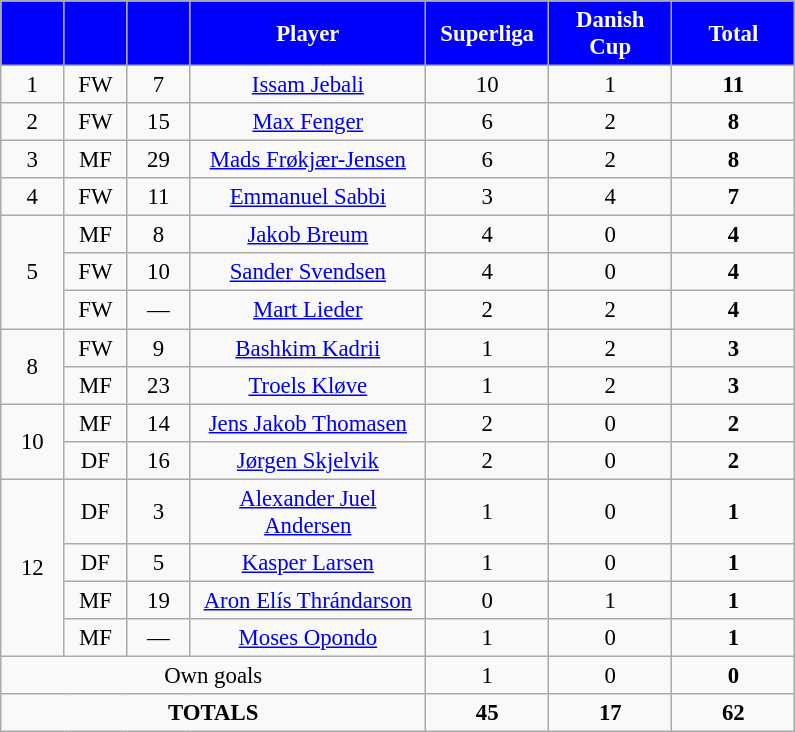<table class="wikitable" style="font-size: 95%; text-align: center;">
<tr>
<th style="background:#0000ff; color:white;" width=35></th>
<th style="background:#0000ff; color:white;" width=35></th>
<th style="background:#0000ff; color:white;" width=35></th>
<th style="background:#0000ff; color:white;" width=150>Player</th>
<th style="background:#0000ff; color:white;" width=75>Superliga</th>
<th style="background:#0000ff; color:white;" width=75>Danish Cup</th>
<th style="background:#0000ff; color:white;" width=75><strong>Total</strong></th>
</tr>
<tr>
<td>1</td>
<td>FW</td>
<td>7</td>
<td><a href='#'>Issam Jebali</a></td>
<td>10</td>
<td>1</td>
<td><strong>11</strong></td>
</tr>
<tr>
<td>2</td>
<td>FW</td>
<td>15</td>
<td><a href='#'>Max Fenger</a></td>
<td>6</td>
<td>2</td>
<td><strong>8</strong></td>
</tr>
<tr>
<td>3</td>
<td>MF</td>
<td>29</td>
<td><a href='#'>Mads Frøkjær-Jensen</a></td>
<td>6</td>
<td>2</td>
<td><strong>8</strong></td>
</tr>
<tr>
<td>4</td>
<td>FW</td>
<td>11</td>
<td><a href='#'>Emmanuel Sabbi</a></td>
<td>3</td>
<td>4</td>
<td><strong>7</strong></td>
</tr>
<tr>
<td rowspan=3>5</td>
<td>MF</td>
<td>8</td>
<td><a href='#'>Jakob Breum</a></td>
<td>4</td>
<td>0</td>
<td><strong>4</strong></td>
</tr>
<tr>
<td>FW</td>
<td>10</td>
<td><a href='#'>Sander Svendsen</a></td>
<td>4</td>
<td>0</td>
<td><strong>4</strong></td>
</tr>
<tr>
<td>FW</td>
<td>—</td>
<td><a href='#'>Mart Lieder</a></td>
<td>2</td>
<td>2</td>
<td><strong>4</strong></td>
</tr>
<tr>
<td rowspan=2>8</td>
<td>FW</td>
<td>9</td>
<td><a href='#'>Bashkim Kadrii</a></td>
<td>1</td>
<td>2</td>
<td><strong>3</strong></td>
</tr>
<tr>
<td>MF</td>
<td>23</td>
<td><a href='#'>Troels Kløve</a></td>
<td>1</td>
<td>2</td>
<td><strong>3</strong></td>
</tr>
<tr>
<td rowspan=2>10</td>
<td>MF</td>
<td>14</td>
<td><a href='#'>Jens Jakob Thomasen</a></td>
<td>2</td>
<td>0</td>
<td><strong>2</strong></td>
</tr>
<tr>
<td>DF</td>
<td>16</td>
<td><a href='#'>Jørgen Skjelvik</a></td>
<td>2</td>
<td>0</td>
<td><strong>2</strong></td>
</tr>
<tr>
<td rowspan=4>12</td>
<td>DF</td>
<td>3</td>
<td><a href='#'>Alexander Juel Andersen</a></td>
<td>1</td>
<td>0</td>
<td><strong>1</strong></td>
</tr>
<tr>
<td>DF</td>
<td>5</td>
<td><a href='#'>Kasper Larsen</a></td>
<td>1</td>
<td>0</td>
<td><strong>1</strong></td>
</tr>
<tr>
<td>MF</td>
<td>19</td>
<td><a href='#'>Aron Elís Thrándarson</a></td>
<td>0</td>
<td>1</td>
<td><strong>1</strong></td>
</tr>
<tr>
<td>MF</td>
<td>—</td>
<td><a href='#'>Moses Opondo</a></td>
<td>1</td>
<td>0</td>
<td><strong>1</strong></td>
</tr>
<tr>
<td colspan="4">Own goals</td>
<td>1</td>
<td>0</td>
<td><strong>0</strong></td>
</tr>
<tr>
<td colspan="4"><strong>TOTALS</strong></td>
<td><strong>45</strong></td>
<td><strong>17</strong></td>
<td><strong>62</strong></td>
</tr>
</table>
